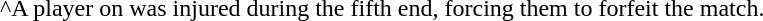<table>
<tr>
<td valign="top" width="10%"><br>

</td>
<td valign="top" width="10%"><br>

^A player on  was injured during the fifth end, forcing them to forfeit the match.</td>
</tr>
</table>
